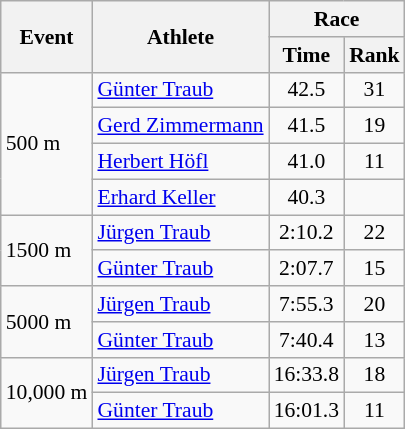<table class="wikitable" border="1" style="font-size:90%">
<tr>
<th rowspan=2>Event</th>
<th rowspan=2>Athlete</th>
<th colspan=2>Race</th>
</tr>
<tr>
<th>Time</th>
<th>Rank</th>
</tr>
<tr>
<td rowspan=4>500 m</td>
<td><a href='#'>Günter Traub</a></td>
<td align=center>42.5</td>
<td align=center>31</td>
</tr>
<tr>
<td><a href='#'>Gerd Zimmermann</a></td>
<td align=center>41.5</td>
<td align=center>19</td>
</tr>
<tr>
<td><a href='#'>Herbert Höfl</a></td>
<td align=center>41.0</td>
<td align=center>11</td>
</tr>
<tr>
<td><a href='#'>Erhard Keller</a></td>
<td align=center>40.3</td>
<td align=center></td>
</tr>
<tr>
<td rowspan=2>1500 m</td>
<td><a href='#'>Jürgen Traub</a></td>
<td align=center>2:10.2</td>
<td align=center>22</td>
</tr>
<tr>
<td><a href='#'>Günter Traub</a></td>
<td align=center>2:07.7</td>
<td align=center>15</td>
</tr>
<tr>
<td rowspan=2>5000 m</td>
<td><a href='#'>Jürgen Traub</a></td>
<td align=center>7:55.3</td>
<td align=center>20</td>
</tr>
<tr>
<td><a href='#'>Günter Traub</a></td>
<td align=center>7:40.4</td>
<td align=center>13</td>
</tr>
<tr>
<td rowspan=2>10,000 m</td>
<td><a href='#'>Jürgen Traub</a></td>
<td align=center>16:33.8</td>
<td align=center>18</td>
</tr>
<tr>
<td><a href='#'>Günter Traub</a></td>
<td align=center>16:01.3</td>
<td align=center>11</td>
</tr>
</table>
